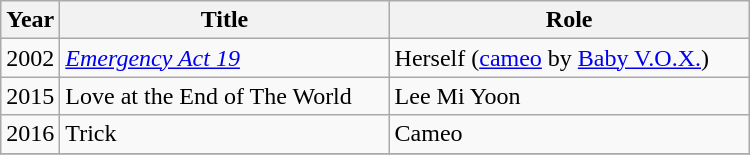<table class="wikitable" style="width:500px">
<tr>
<th width=10>Year</th>
<th>Title</th>
<th>Role</th>
</tr>
<tr>
<td>2002</td>
<td><em><a href='#'>Emergency Act 19</a></em></td>
<td>Herself (<a href='#'>cameo</a> by <a href='#'>Baby V.O.X.</a>)</td>
</tr>
<tr>
<td>2015</td>
<td>Love at the End of The World</td>
<td>Lee Mi Yoon</td>
</tr>
<tr>
<td>2016</td>
<td>Trick</td>
<td>Cameo</td>
</tr>
<tr>
</tr>
</table>
